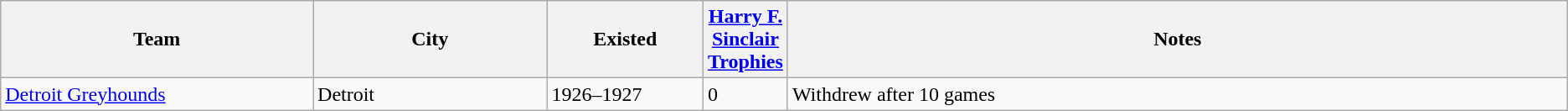<table class="wikitable">
<tr>
<th bgcolor="#DDDDFF" width="20%">Team</th>
<th bgcolor="#DDDDFF" width="15%">City</th>
<th bgcolor="#DDDDFF" width="10%">Existed</th>
<th bgcolor="#DDDDFF" width="5%"><a href='#'>Harry F. Sinclair Trophies</a></th>
<th bgcolor="#DDDDFF" width="50%">Notes</th>
</tr>
<tr>
<td><a href='#'>Detroit Greyhounds</a></td>
<td>Detroit</td>
<td>1926–1927</td>
<td>0</td>
<td>Withdrew after 10 games</td>
</tr>
</table>
